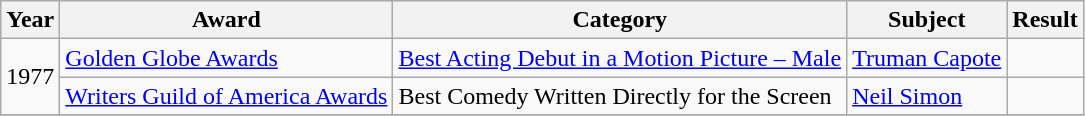<table class="wikitable">
<tr>
<th>Year</th>
<th>Award</th>
<th>Category</th>
<th>Subject</th>
<th>Result</th>
</tr>
<tr>
<td rowspan=2>1977</td>
<td rowspan=1><a href='#'>Golden Globe Awards</a></td>
<td><a href='#'>Best Acting Debut in a Motion Picture – Male</a></td>
<td><a href='#'>Truman Capote</a></td>
<td></td>
</tr>
<tr>
<td rowspan=1><a href='#'>Writers Guild of America Awards</a></td>
<td>Best Comedy Written Directly for the Screen</td>
<td><a href='#'>Neil Simon</a></td>
<td></td>
</tr>
<tr>
</tr>
</table>
